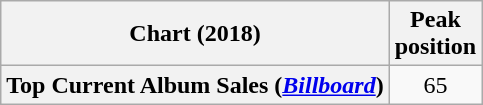<table class="wikitable sortable plainrowheaders" style="text-align:center">
<tr>
<th scope="col">Chart (2018)</th>
<th scope="col">Peak<br> position</th>
</tr>
<tr>
<th scope="row">Top Current Album Sales (<a href='#'><em>Billboard</em></a>)</th>
<td>65</td>
</tr>
</table>
